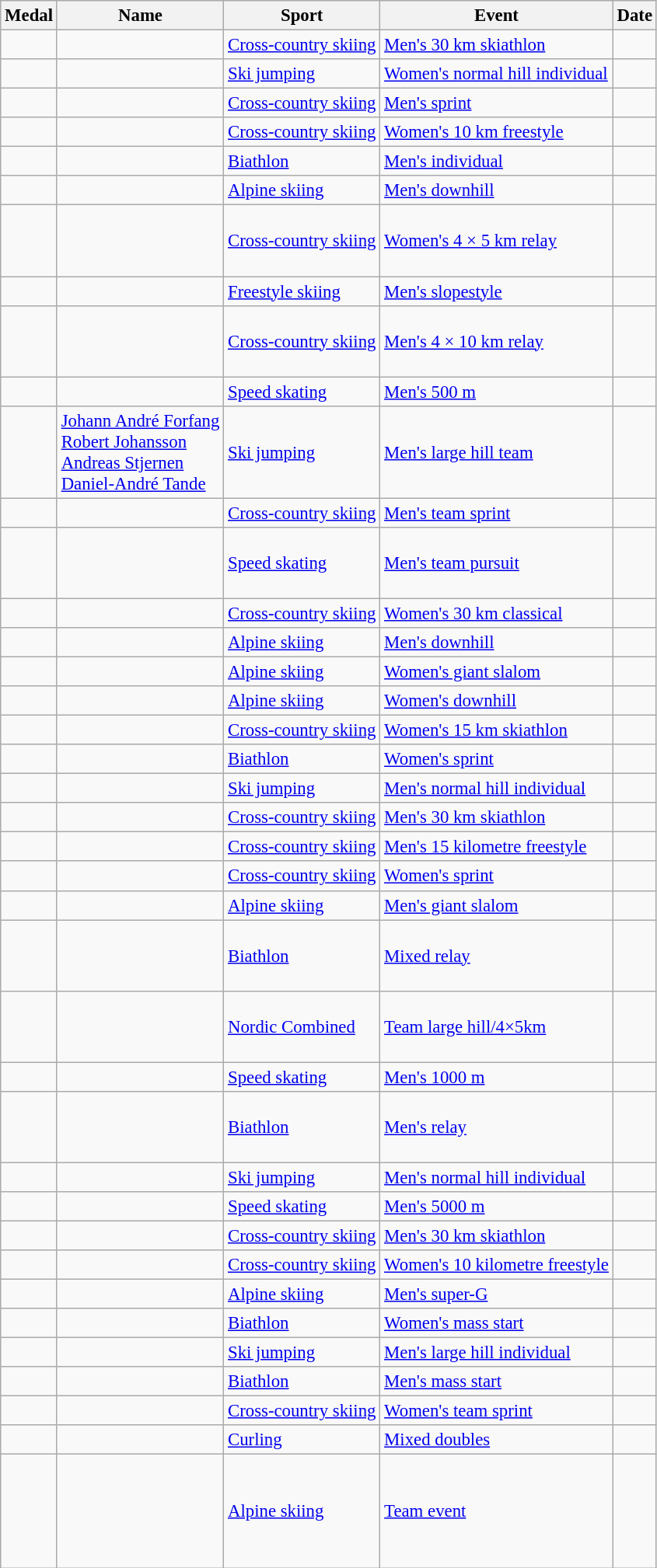<table class="wikitable sortable" style="font-size:95%;">
<tr>
<th>Medal</th>
<th>Name</th>
<th>Sport</th>
<th>Event</th>
<th>Date</th>
</tr>
<tr>
<td></td>
<td></td>
<td><a href='#'>Cross-country skiing</a></td>
<td><a href='#'>Men's 30 km skiathlon</a></td>
<td></td>
</tr>
<tr>
<td></td>
<td></td>
<td><a href='#'>Ski jumping</a></td>
<td><a href='#'>Women's normal hill individual</a></td>
<td></td>
</tr>
<tr>
<td></td>
<td></td>
<td><a href='#'>Cross-country skiing</a></td>
<td><a href='#'>Men's sprint</a></td>
<td></td>
</tr>
<tr>
<td></td>
<td></td>
<td><a href='#'>Cross-country skiing</a></td>
<td><a href='#'>Women's 10 km freestyle</a></td>
<td></td>
</tr>
<tr>
<td></td>
<td></td>
<td><a href='#'>Biathlon</a></td>
<td><a href='#'>Men's individual</a></td>
<td></td>
</tr>
<tr>
<td></td>
<td></td>
<td><a href='#'>Alpine skiing</a></td>
<td><a href='#'>Men's downhill</a></td>
<td></td>
</tr>
<tr>
<td></td>
<td> <br>  <br>  <br> </td>
<td><a href='#'>Cross-country skiing</a></td>
<td><a href='#'>Women's 4 × 5 km relay</a></td>
<td></td>
</tr>
<tr>
<td></td>
<td></td>
<td><a href='#'>Freestyle skiing</a></td>
<td><a href='#'>Men's slopestyle</a></td>
<td></td>
</tr>
<tr>
<td></td>
<td> <br>  <br>  <br> </td>
<td><a href='#'>Cross-country skiing</a></td>
<td><a href='#'>Men's 4 × 10 km relay</a></td>
<td></td>
</tr>
<tr>
<td></td>
<td></td>
<td><a href='#'>Speed skating</a></td>
<td><a href='#'>Men's 500 m</a></td>
<td></td>
</tr>
<tr>
<td></td>
<td><a href='#'>Johann André Forfang</a><br><a href='#'>Robert Johansson</a><br><a href='#'>Andreas Stjernen</a><br><a href='#'>Daniel-André Tande</a></td>
<td><a href='#'>Ski jumping</a></td>
<td><a href='#'>Men's large hill team</a></td>
<td></td>
</tr>
<tr>
<td></td>
<td><br></td>
<td><a href='#'>Cross-country skiing</a></td>
<td><a href='#'>Men's team sprint</a></td>
<td></td>
</tr>
<tr>
<td></td>
<td> <br>  <br>  <br> </td>
<td><a href='#'>Speed skating</a></td>
<td><a href='#'>Men's team pursuit</a></td>
<td></td>
</tr>
<tr>
<td></td>
<td></td>
<td><a href='#'>Cross-country skiing</a></td>
<td><a href='#'>Women's 30 km classical</a></td>
<td></td>
</tr>
<tr>
<td></td>
<td></td>
<td><a href='#'>Alpine skiing</a></td>
<td><a href='#'>Men's downhill</a></td>
<td></td>
</tr>
<tr>
<td></td>
<td></td>
<td><a href='#'>Alpine skiing</a></td>
<td><a href='#'>Women's giant slalom</a></td>
<td></td>
</tr>
<tr>
<td></td>
<td></td>
<td><a href='#'>Alpine skiing</a></td>
<td><a href='#'>Women's downhill</a></td>
<td></td>
</tr>
<tr>
<td></td>
<td></td>
<td><a href='#'>Cross-country skiing</a></td>
<td><a href='#'>Women's 15 km skiathlon</a></td>
<td></td>
</tr>
<tr>
<td></td>
<td></td>
<td><a href='#'>Biathlon</a></td>
<td><a href='#'>Women's sprint</a></td>
<td></td>
</tr>
<tr>
<td></td>
<td></td>
<td><a href='#'>Ski jumping</a></td>
<td><a href='#'>Men's normal hill individual</a></td>
<td></td>
</tr>
<tr>
<td></td>
<td></td>
<td><a href='#'>Cross-country skiing</a></td>
<td><a href='#'>Men's 30 km skiathlon</a></td>
<td></td>
</tr>
<tr>
<td></td>
<td></td>
<td><a href='#'>Cross-country skiing</a></td>
<td><a href='#'>Men's 15 kilometre freestyle</a></td>
<td></td>
</tr>
<tr>
<td></td>
<td></td>
<td><a href='#'>Cross-country skiing</a></td>
<td><a href='#'>Women's sprint</a></td>
<td></td>
</tr>
<tr>
<td></td>
<td></td>
<td><a href='#'>Alpine skiing</a></td>
<td><a href='#'>Men's giant slalom</a></td>
<td></td>
</tr>
<tr>
<td></td>
<td> <br>  <br>  <br> </td>
<td><a href='#'>Biathlon</a></td>
<td><a href='#'>Mixed relay</a></td>
<td></td>
</tr>
<tr>
<td></td>
<td> <br>  <br>  <br> </td>
<td><a href='#'>Nordic Combined</a></td>
<td><a href='#'>Team large hill/4×5km</a></td>
<td></td>
</tr>
<tr>
<td></td>
<td></td>
<td><a href='#'>Speed skating</a></td>
<td><a href='#'>Men's 1000 m</a></td>
<td></td>
</tr>
<tr>
<td></td>
<td> <br>  <br>  <br> </td>
<td><a href='#'>Biathlon</a></td>
<td><a href='#'>Men's relay</a></td>
<td></td>
</tr>
<tr>
<td></td>
<td></td>
<td><a href='#'>Ski jumping</a></td>
<td><a href='#'>Men's normal hill individual</a></td>
<td></td>
</tr>
<tr>
<td></td>
<td></td>
<td><a href='#'>Speed skating</a></td>
<td><a href='#'>Men's 5000 m</a></td>
<td></td>
</tr>
<tr>
<td></td>
<td></td>
<td><a href='#'>Cross-country skiing</a></td>
<td><a href='#'>Men's 30 km skiathlon</a></td>
<td></td>
</tr>
<tr>
<td></td>
<td></td>
<td><a href='#'>Cross-country skiing</a></td>
<td><a href='#'>Women's 10 kilometre freestyle</a></td>
<td></td>
</tr>
<tr>
<td></td>
<td></td>
<td><a href='#'>Alpine skiing</a></td>
<td><a href='#'>Men's super-G</a></td>
<td></td>
</tr>
<tr>
<td></td>
<td></td>
<td><a href='#'>Biathlon</a></td>
<td><a href='#'>Women's mass start</a></td>
<td></td>
</tr>
<tr>
<td></td>
<td></td>
<td><a href='#'>Ski jumping</a></td>
<td><a href='#'>Men's large hill individual</a></td>
<td></td>
</tr>
<tr>
<td></td>
<td></td>
<td><a href='#'>Biathlon</a></td>
<td><a href='#'>Men's mass start</a></td>
<td></td>
</tr>
<tr>
<td></td>
<td> <br> </td>
<td><a href='#'>Cross-country skiing</a></td>
<td><a href='#'>Women's team sprint</a></td>
<td></td>
</tr>
<tr>
<td></td>
<td> <br> </td>
<td><a href='#'>Curling</a></td>
<td><a href='#'>Mixed doubles</a></td>
<td></td>
</tr>
<tr>
<td></td>
<td> <br>  <br>  <br>  <br>  <br> </td>
<td><a href='#'>Alpine skiing</a></td>
<td><a href='#'>Team event</a></td>
<td></td>
</tr>
</table>
